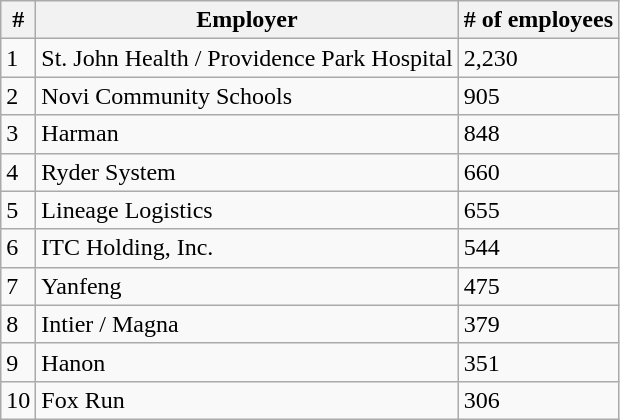<table class="wikitable sortable">
<tr>
<th>#</th>
<th>Employer</th>
<th># of employees</th>
</tr>
<tr>
<td>1</td>
<td>St. John Health / Providence Park Hospital</td>
<td>2,230</td>
</tr>
<tr>
<td>2</td>
<td>Novi Community Schools</td>
<td>905</td>
</tr>
<tr>
<td>3</td>
<td>Harman</td>
<td>848</td>
</tr>
<tr>
<td>4</td>
<td>Ryder System</td>
<td>660</td>
</tr>
<tr>
<td>5</td>
<td>Lineage Logistics</td>
<td>655</td>
</tr>
<tr>
<td>6</td>
<td>ITC Holding, Inc.</td>
<td>544</td>
</tr>
<tr>
<td>7</td>
<td>Yanfeng</td>
<td>475</td>
</tr>
<tr>
<td>8</td>
<td>Intier / Magna</td>
<td>379</td>
</tr>
<tr>
<td>9</td>
<td>Hanon</td>
<td>351</td>
</tr>
<tr>
<td>10</td>
<td>Fox Run</td>
<td>306</td>
</tr>
</table>
